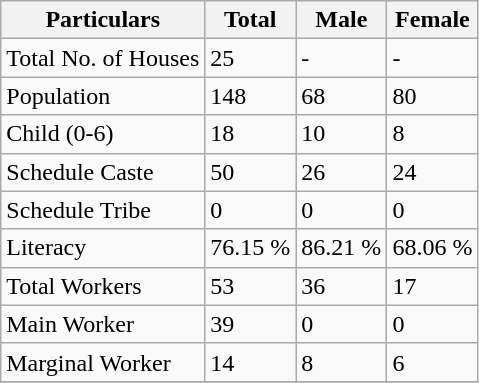<table class="wikitable sortable">
<tr>
<th>Particulars</th>
<th>Total</th>
<th>Male</th>
<th>Female</th>
</tr>
<tr>
<td>Total No. of Houses</td>
<td>25</td>
<td>-</td>
<td>-</td>
</tr>
<tr>
<td>Population</td>
<td>148</td>
<td>68</td>
<td>80</td>
</tr>
<tr>
<td>Child (0-6)</td>
<td>18</td>
<td>10</td>
<td>8</td>
</tr>
<tr>
<td>Schedule Caste</td>
<td>50</td>
<td>26</td>
<td>24</td>
</tr>
<tr>
<td>Schedule Tribe</td>
<td>0</td>
<td>0</td>
<td>0</td>
</tr>
<tr>
<td>Literacy</td>
<td>76.15 %</td>
<td>86.21 %</td>
<td>68.06 %</td>
</tr>
<tr>
<td>Total Workers</td>
<td>53</td>
<td>36</td>
<td>17</td>
</tr>
<tr>
<td>Main Worker</td>
<td>39</td>
<td>0</td>
<td>0</td>
</tr>
<tr>
<td>Marginal Worker</td>
<td>14</td>
<td>8</td>
<td>6</td>
</tr>
<tr>
</tr>
</table>
